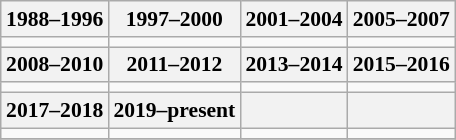<table class="wikitable" style="margin:1em auto; text-align: center; font-size:90%">
<tr>
<th>1988–1996</th>
<th>1997–2000</th>
<th>2001–2004</th>
<th>2005–2007</th>
</tr>
<tr>
<td></td>
<td></td>
<td></td>
<td></td>
</tr>
<tr>
<th>2008–2010</th>
<th>2011–2012</th>
<th>2013–2014</th>
<th>2015–2016</th>
</tr>
<tr>
<td></td>
<td></td>
<td></td>
<td></td>
</tr>
<tr>
<th>2017–2018</th>
<th>2019–present</th>
<th></th>
<th></th>
</tr>
<tr>
<td></td>
<td></td>
<td></td>
<td></td>
</tr>
<tr>
</tr>
</table>
